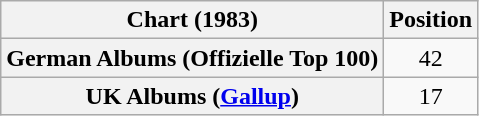<table class="wikitable sortable plainrowheaders" style="text-align:center">
<tr>
<th scope="col">Chart (1983)</th>
<th scope="col">Position</th>
</tr>
<tr>
<th scope="row">German Albums (Offizielle Top 100)</th>
<td>42</td>
</tr>
<tr>
<th scope="row">UK Albums (<a href='#'>Gallup</a>)</th>
<td>17</td>
</tr>
</table>
